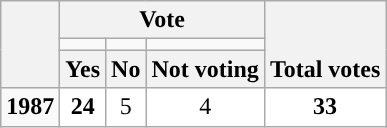<table class=wikitable style="text-align:center">
<tr style="vertical-align:bottom;">
<th rowspan=3></th>
<th colspan=3>Vote</th>
<th rowspan=3>Total votes</th>
</tr>
<tr style="height:5px">
<td style="background-color:"></td>
<td style="background-color:"></td>
<td style="background-color:"></td>
</tr>
<tr style="vertical-align:bottom;">
<th>Yes</th>
<th>No</th>
<th>Not voting</th>
</tr>
<tr>
<td><strong>1987</strong></td>
<td style="background:#fff;"><strong>24</strong></td>
<td style="background:#fff;">5</td>
<td style="background:#fff;">4</td>
<td style="background:#fff;"><strong>33</strong></td>
</tr>
</table>
